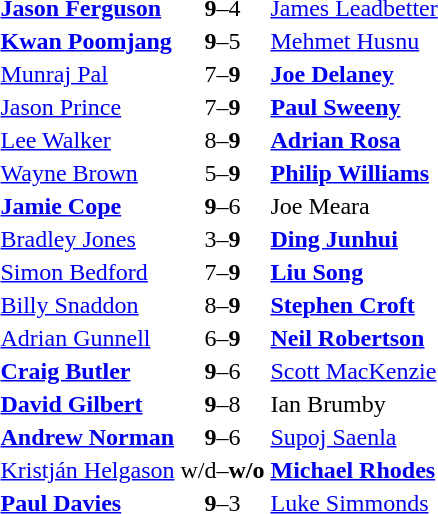<table>
<tr>
<td> <strong><a href='#'>Jason Ferguson</a></strong></td>
<td align="center"><strong>9</strong>–4</td>
<td> <a href='#'>James Leadbetter</a></td>
</tr>
<tr>
<td> <strong><a href='#'>Kwan Poomjang</a></strong></td>
<td align="center"><strong>9</strong>–5</td>
<td> <a href='#'>Mehmet Husnu</a></td>
</tr>
<tr>
<td> <a href='#'>Munraj Pal</a></td>
<td align="center">7–<strong>9</strong></td>
<td> <strong><a href='#'>Joe Delaney</a></strong></td>
</tr>
<tr>
<td> <a href='#'>Jason Prince</a></td>
<td align="center">7–<strong>9</strong></td>
<td> <strong><a href='#'>Paul Sweeny</a></strong></td>
</tr>
<tr>
<td> <a href='#'>Lee Walker</a></td>
<td align="center">8–<strong>9</strong></td>
<td> <strong><a href='#'>Adrian Rosa</a></strong></td>
</tr>
<tr>
<td> <a href='#'>Wayne Brown</a></td>
<td align="center">5–<strong>9</strong></td>
<td> <strong><a href='#'>Philip Williams</a></strong></td>
</tr>
<tr>
<td> <strong><a href='#'>Jamie Cope</a></strong></td>
<td align="center"><strong>9</strong>–6</td>
<td> Joe Meara</td>
</tr>
<tr>
<td> <a href='#'>Bradley Jones</a></td>
<td align="center">3–<strong>9</strong></td>
<td> <strong><a href='#'>Ding Junhui</a></strong></td>
</tr>
<tr>
<td> <a href='#'>Simon Bedford</a></td>
<td align="center">7–<strong>9</strong></td>
<td> <strong><a href='#'>Liu Song</a></strong></td>
</tr>
<tr>
<td> <a href='#'>Billy Snaddon</a></td>
<td align="center">8–<strong>9</strong></td>
<td> <strong><a href='#'>Stephen Croft</a></strong></td>
</tr>
<tr>
<td> <a href='#'>Adrian Gunnell</a></td>
<td align="center">6–<strong>9</strong></td>
<td> <strong><a href='#'>Neil Robertson</a></strong></td>
</tr>
<tr>
<td> <strong><a href='#'>Craig Butler</a></strong></td>
<td align="center"><strong>9</strong>–6</td>
<td> <a href='#'>Scott MacKenzie</a></td>
</tr>
<tr>
<td> <strong><a href='#'>David Gilbert</a></strong></td>
<td align="center"><strong>9</strong>–8</td>
<td> Ian Brumby</td>
</tr>
<tr>
<td> <strong><a href='#'>Andrew Norman</a></strong></td>
<td align="center"><strong>9</strong>–6</td>
<td> <a href='#'>Supoj Saenla</a></td>
</tr>
<tr>
<td> <a href='#'>Kristján Helgason</a></td>
<td align="center">w/d–<strong>w/o</strong></td>
<td> <strong><a href='#'>Michael Rhodes</a></strong></td>
</tr>
<tr>
<td> <strong><a href='#'>Paul Davies</a></strong></td>
<td align="center"><strong>9</strong>–3</td>
<td> <a href='#'>Luke Simmonds</a></td>
</tr>
</table>
